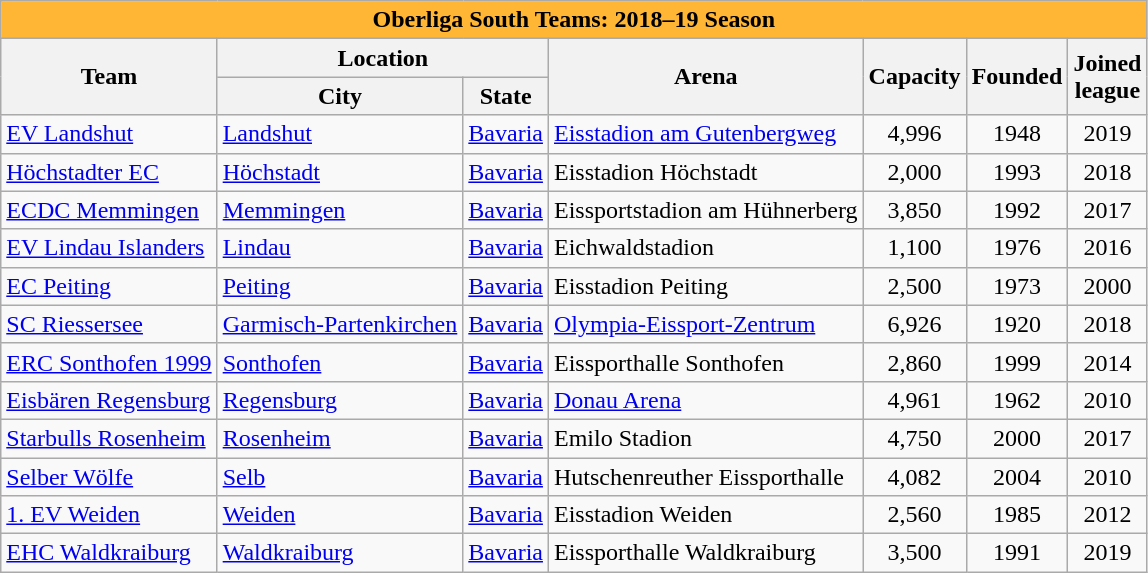<table class="wikitable sortable">
<tr>
<th style="background:#feb634;" colspan="7"><span>Oberliga South Teams: 2018–19 Season</span></th>
</tr>
<tr>
<th rowspan=2>Team</th>
<th colspan=2>Location</th>
<th rowspan=2>Arena</th>
<th rowspan=2>Capacity</th>
<th rowspan=2>Founded</th>
<th rowspan=2>Joined <br> league</th>
</tr>
<tr>
<th>City</th>
<th>State</th>
</tr>
<tr>
<td><a href='#'>EV Landshut</a></td>
<td><a href='#'>Landshut</a></td>
<td> <a href='#'>Bavaria</a></td>
<td><a href='#'>Eisstadion am Gutenbergweg</a></td>
<td align=center>4,996</td>
<td align=center>1948</td>
<td align=center>2019</td>
</tr>
<tr>
<td><a href='#'>Höchstadter EC</a></td>
<td><a href='#'>Höchstadt</a></td>
<td> <a href='#'>Bavaria</a></td>
<td>Eisstadion Höchstadt</td>
<td align=center>2,000</td>
<td align=center>1993</td>
<td align=center>2018</td>
</tr>
<tr>
<td><a href='#'>ECDC Memmingen</a></td>
<td><a href='#'>Memmingen</a></td>
<td> <a href='#'>Bavaria</a></td>
<td>Eissportstadion am Hühnerberg</td>
<td align=center>3,850</td>
<td align=center>1992</td>
<td align=center>2017</td>
</tr>
<tr>
<td><a href='#'>EV Lindau Islanders</a></td>
<td><a href='#'>Lindau</a></td>
<td> <a href='#'>Bavaria</a></td>
<td>Eichwaldstadion</td>
<td align=center>1,100</td>
<td align=center>1976</td>
<td align=center>2016</td>
</tr>
<tr>
<td><a href='#'>EC Peiting</a></td>
<td><a href='#'>Peiting</a></td>
<td> <a href='#'>Bavaria</a></td>
<td>Eisstadion Peiting</td>
<td align=center>2,500</td>
<td align=center>1973</td>
<td align=center>2000</td>
</tr>
<tr>
<td><a href='#'>SC Riessersee</a></td>
<td><a href='#'>Garmisch-Partenkirchen</a></td>
<td> <a href='#'>Bavaria</a></td>
<td><a href='#'>Olympia-Eissport-Zentrum</a></td>
<td align=center>6,926</td>
<td align=center>1920</td>
<td align=center>2018</td>
</tr>
<tr>
<td><a href='#'>ERC Sonthofen 1999</a></td>
<td><a href='#'>Sonthofen</a></td>
<td> <a href='#'>Bavaria</a></td>
<td>Eissporthalle Sonthofen</td>
<td align=center>2,860</td>
<td align=center>1999</td>
<td align=center>2014</td>
</tr>
<tr>
<td><a href='#'>Eisbären Regensburg</a></td>
<td><a href='#'>Regensburg</a></td>
<td> <a href='#'>Bavaria</a></td>
<td><a href='#'>Donau Arena</a></td>
<td align=center>4,961</td>
<td align=center>1962</td>
<td align=center>2010</td>
</tr>
<tr>
<td><a href='#'>Starbulls Rosenheim</a></td>
<td><a href='#'>Rosenheim</a></td>
<td> <a href='#'>Bavaria</a></td>
<td>Emilo Stadion</td>
<td align=center>4,750</td>
<td align=center>2000</td>
<td align=center>2017</td>
</tr>
<tr>
<td><a href='#'>Selber Wölfe</a></td>
<td><a href='#'>Selb</a></td>
<td> <a href='#'>Bavaria</a></td>
<td>Hutschenreuther Eissporthalle</td>
<td align=center>4,082</td>
<td align=center>2004</td>
<td align=center>2010</td>
</tr>
<tr>
<td><a href='#'>1. EV Weiden</a></td>
<td><a href='#'>Weiden</a></td>
<td> <a href='#'>Bavaria</a></td>
<td>Eisstadion Weiden</td>
<td align=center>2,560</td>
<td align=center>1985</td>
<td align=center>2012</td>
</tr>
<tr>
<td><a href='#'>EHC Waldkraiburg</a></td>
<td><a href='#'>Waldkraiburg</a></td>
<td> <a href='#'>Bavaria</a></td>
<td>Eissporthalle Waldkraiburg</td>
<td align=center>3,500</td>
<td align=center>1991</td>
<td align=center>2019</td>
</tr>
</table>
